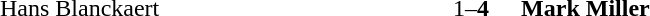<table width="50%" cellspacing="1">
<tr>
<th width=45%></th>
<th width=10%></th>
<th width=45%></th>
</tr>
<tr>
<td> Hans Blanckaert</td>
<td align="center">1–<strong>4</strong></td>
<td> <strong>Mark Miller</strong></td>
</tr>
</table>
